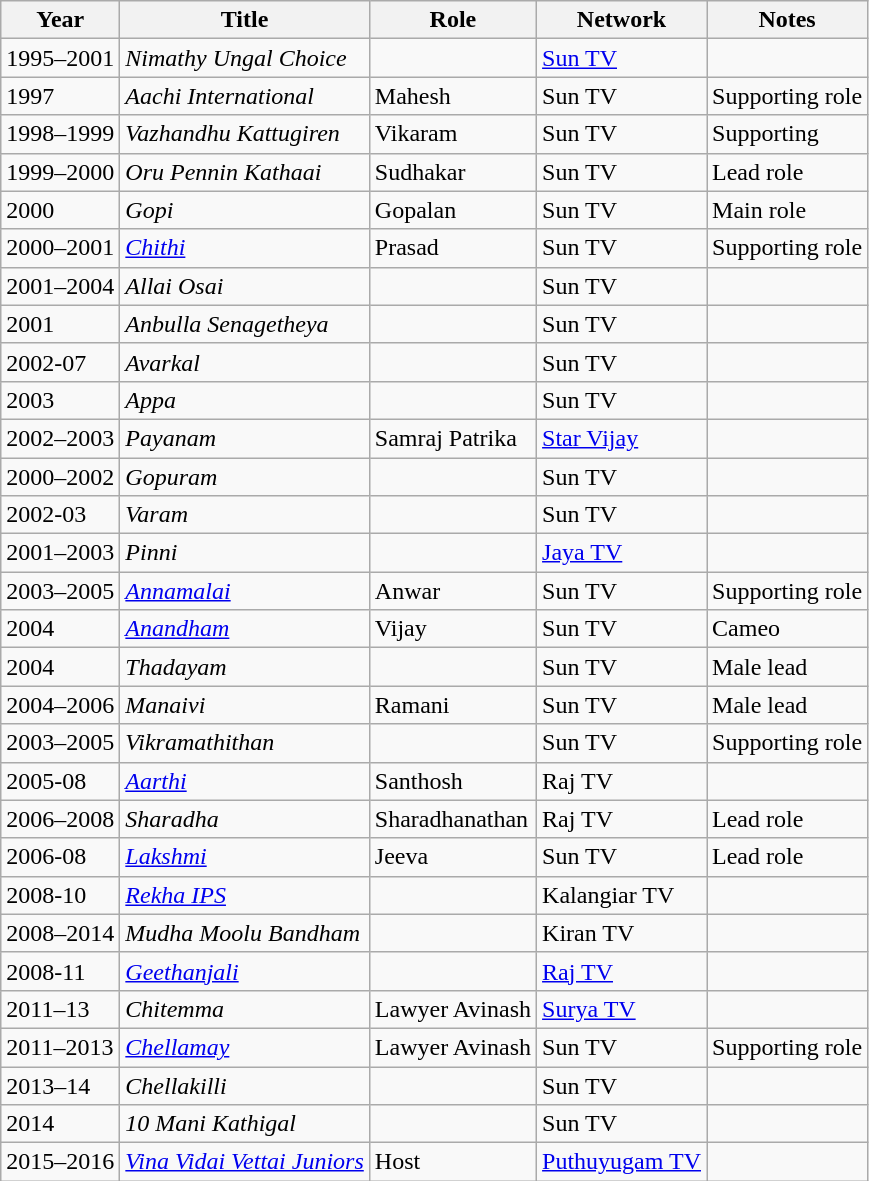<table class="wikitable">
<tr>
<th>Year</th>
<th>Title</th>
<th>Role</th>
<th>Network</th>
<th>Notes</th>
</tr>
<tr>
<td>1995–2001</td>
<td><em>Nimathy Ungal Choice</em></td>
<td></td>
<td><a href='#'>Sun TV</a></td>
<td></td>
</tr>
<tr>
<td>1997</td>
<td><em>Aachi International</em></td>
<td>Mahesh</td>
<td>Sun TV</td>
<td>Supporting role</td>
</tr>
<tr>
<td>1998–1999</td>
<td><em>Vazhandhu Kattugiren</em></td>
<td>Vikaram</td>
<td>Sun TV</td>
<td>Supporting</td>
</tr>
<tr>
<td>1999–2000</td>
<td><em>Oru Pennin Kathaai</em></td>
<td>Sudhakar</td>
<td>Sun TV</td>
<td>Lead role</td>
</tr>
<tr>
<td>2000</td>
<td><em>Gopi</em></td>
<td>Gopalan</td>
<td>Sun TV</td>
<td>Main role</td>
</tr>
<tr>
<td>2000–2001</td>
<td><em><a href='#'>Chithi</a></em></td>
<td>Prasad</td>
<td>Sun TV</td>
<td>Supporting role</td>
</tr>
<tr>
<td>2001–2004</td>
<td><em>Allai Osai</em></td>
<td></td>
<td>Sun TV</td>
<td></td>
</tr>
<tr>
<td>2001</td>
<td><em>Anbulla Senagetheya</em></td>
<td></td>
<td>Sun TV</td>
<td></td>
</tr>
<tr>
<td>2002-07</td>
<td><em>Avarkal</em></td>
<td></td>
<td>Sun TV</td>
<td></td>
</tr>
<tr>
<td>2003</td>
<td><em>Appa</em></td>
<td></td>
<td>Sun TV</td>
<td></td>
</tr>
<tr>
<td>2002–2003</td>
<td><em>Payanam</em></td>
<td>Samraj Patrika</td>
<td><a href='#'>Star Vijay</a></td>
<td></td>
</tr>
<tr>
<td>2000–2002</td>
<td><em>Gopuram</em></td>
<td></td>
<td>Sun TV</td>
<td></td>
</tr>
<tr>
<td>2002-03</td>
<td><em>Varam</em></td>
<td></td>
<td>Sun TV</td>
<td></td>
</tr>
<tr>
<td>2001–2003</td>
<td><em>Pinni</em></td>
<td></td>
<td><a href='#'>Jaya TV</a></td>
<td></td>
</tr>
<tr>
<td>2003–2005</td>
<td><em><a href='#'>Annamalai</a></em></td>
<td>Anwar</td>
<td>Sun TV</td>
<td>Supporting role</td>
</tr>
<tr>
<td>2004</td>
<td><em><a href='#'>Anandham</a></em></td>
<td>Vijay</td>
<td>Sun TV</td>
<td>Cameo</td>
</tr>
<tr>
<td>2004</td>
<td><em>Thadayam</em></td>
<td></td>
<td>Sun TV</td>
<td>Male lead</td>
</tr>
<tr>
<td>2004–2006</td>
<td><em>Manaivi</em></td>
<td>Ramani</td>
<td>Sun TV</td>
<td>Male lead</td>
</tr>
<tr>
<td>2003–2005</td>
<td><em>Vikramathithan</em></td>
<td></td>
<td>Sun TV</td>
<td>Supporting role</td>
</tr>
<tr>
<td>2005-08</td>
<td><em><a href='#'>Aarthi</a></em></td>
<td>Santhosh</td>
<td>Raj TV</td>
<td></td>
</tr>
<tr>
<td>2006–2008</td>
<td><em>Sharadha</em></td>
<td>Sharadhanathan</td>
<td>Raj TV</td>
<td>Lead role</td>
</tr>
<tr>
<td>2006-08</td>
<td><em><a href='#'>Lakshmi</a></em></td>
<td>Jeeva</td>
<td>Sun TV</td>
<td>Lead role</td>
</tr>
<tr>
<td>2008-10</td>
<td><em><a href='#'>Rekha IPS</a></em></td>
<td></td>
<td>Kalangiar TV</td>
<td></td>
</tr>
<tr>
<td>2008–2014</td>
<td><em>Mudha Moolu Bandham</em></td>
<td></td>
<td>Kiran TV</td>
<td></td>
</tr>
<tr>
<td>2008-11</td>
<td><em><a href='#'>Geethanjali</a></em></td>
<td></td>
<td><a href='#'>Raj TV</a></td>
<td></td>
</tr>
<tr>
<td>2011–13</td>
<td><em>Chitemma</em></td>
<td>Lawyer Avinash</td>
<td><a href='#'>Surya TV</a></td>
<td></td>
</tr>
<tr>
<td>2011–2013</td>
<td><em><a href='#'>Chellamay</a></em></td>
<td>Lawyer Avinash</td>
<td>Sun TV</td>
<td>Supporting role</td>
</tr>
<tr>
<td>2013–14</td>
<td><em>Chellakilli</em></td>
<td></td>
<td>Sun TV</td>
<td></td>
</tr>
<tr>
<td>2014</td>
<td><em>10 Mani Kathigal</em></td>
<td></td>
<td>Sun TV</td>
<td></td>
</tr>
<tr>
<td>2015–2016</td>
<td><em><a href='#'>Vina Vidai Vettai Juniors</a></em></td>
<td>Host</td>
<td><a href='#'>Puthuyugam TV</a></td>
<td></td>
</tr>
</table>
